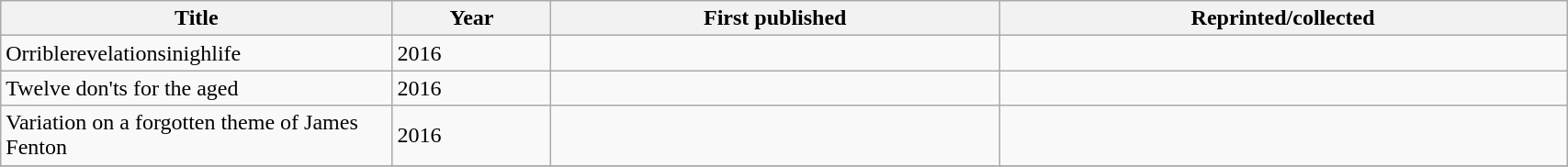<table class='wikitable sortable' width='90%'>
<tr>
<th width=25%>Title</th>
<th>Year</th>
<th>First published</th>
<th>Reprinted/collected</th>
</tr>
<tr>
<td>Orriblerevelationsinighlife</td>
<td>2016</td>
<td></td>
<td></td>
</tr>
<tr>
<td>Twelve don'ts for the aged</td>
<td>2016</td>
<td></td>
<td></td>
</tr>
<tr>
<td>Variation on a forgotten theme of James Fenton</td>
<td>2016</td>
<td></td>
<td></td>
</tr>
<tr>
</tr>
</table>
